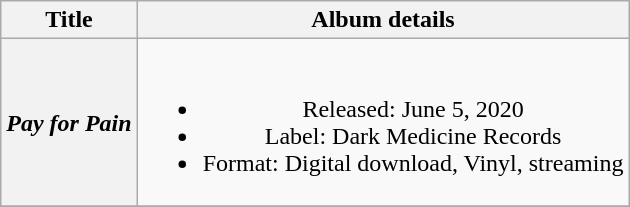<table class="wikitable plainrowheaders" style="text-align:center;">
<tr>
<th>Title</th>
<th>Album details</th>
</tr>
<tr>
<th scope="row"><em>Pay for Pain</em></th>
<td><br><ul><li>Released: June 5, 2020</li><li>Label: Dark Medicine Records</li><li>Format: Digital download, Vinyl, streaming</li></ul></td>
</tr>
<tr>
</tr>
</table>
